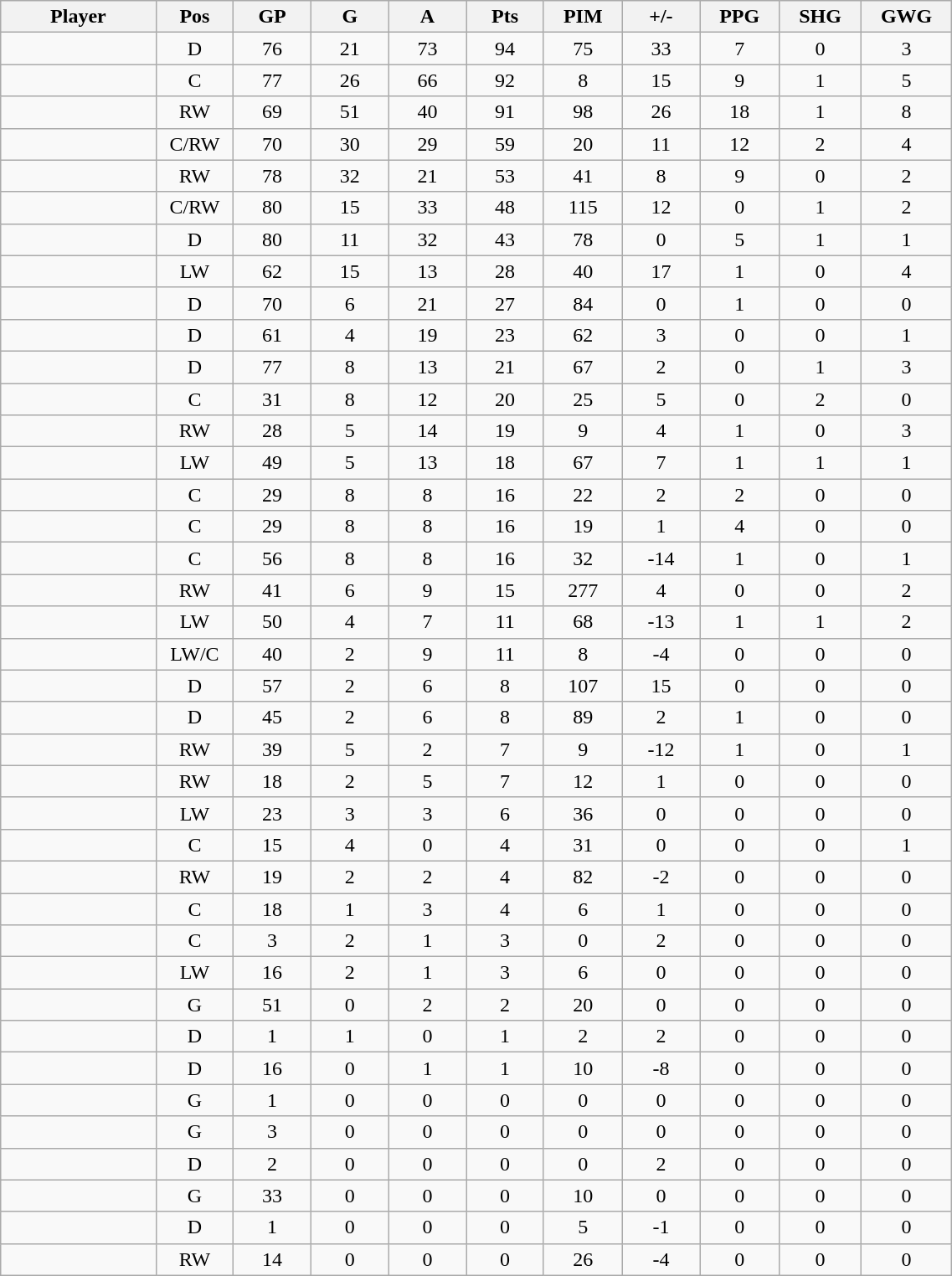<table class="wikitable sortable" width="60%">
<tr ALIGN="center">
<th bgcolor="#DDDDFF" width="10%">Player</th>
<th bgcolor="#DDDDFF" width="3%" title="Position">Pos</th>
<th bgcolor="#DDDDFF" width="5%" title="Games played">GP</th>
<th bgcolor="#DDDDFF" width="5%" title="Goals">G</th>
<th bgcolor="#DDDDFF" width="5%" title="Assists">A</th>
<th bgcolor="#DDDDFF" width="5%" title="Points">Pts</th>
<th bgcolor="#DDDDFF" width="5%" title="Penalties in Minutes">PIM</th>
<th bgcolor="#DDDDFF" width="5%" title="Plus/minus">+/-</th>
<th bgcolor="#DDDDFF" width="5%" title="Power play goals">PPG</th>
<th bgcolor="#DDDDFF" width="5%" title="Short-handed goals">SHG</th>
<th bgcolor="#DDDDFF" width="5%" title="Game-winning goals">GWG</th>
</tr>
<tr align="center">
<td align="right"></td>
<td>D</td>
<td>76</td>
<td>21</td>
<td>73</td>
<td>94</td>
<td>75</td>
<td>33</td>
<td>7</td>
<td>0</td>
<td>3</td>
</tr>
<tr align="center">
<td align="right"></td>
<td>C</td>
<td>77</td>
<td>26</td>
<td>66</td>
<td>92</td>
<td>8</td>
<td>15</td>
<td>9</td>
<td>1</td>
<td>5</td>
</tr>
<tr align="center">
<td align="right"></td>
<td>RW</td>
<td>69</td>
<td>51</td>
<td>40</td>
<td>91</td>
<td>98</td>
<td>26</td>
<td>18</td>
<td>1</td>
<td>8</td>
</tr>
<tr align="center">
<td align="right"></td>
<td>C/RW</td>
<td>70</td>
<td>30</td>
<td>29</td>
<td>59</td>
<td>20</td>
<td>11</td>
<td>12</td>
<td>2</td>
<td>4</td>
</tr>
<tr align="center">
<td align="right"></td>
<td>RW</td>
<td>78</td>
<td>32</td>
<td>21</td>
<td>53</td>
<td>41</td>
<td>8</td>
<td>9</td>
<td>0</td>
<td>2</td>
</tr>
<tr align="center">
<td align="right"></td>
<td>C/RW</td>
<td>80</td>
<td>15</td>
<td>33</td>
<td>48</td>
<td>115</td>
<td>12</td>
<td>0</td>
<td>1</td>
<td>2</td>
</tr>
<tr align="center">
<td align="right"></td>
<td>D</td>
<td>80</td>
<td>11</td>
<td>32</td>
<td>43</td>
<td>78</td>
<td>0</td>
<td>5</td>
<td>1</td>
<td>1</td>
</tr>
<tr align="center">
<td align="right"></td>
<td>LW</td>
<td>62</td>
<td>15</td>
<td>13</td>
<td>28</td>
<td>40</td>
<td>17</td>
<td>1</td>
<td>0</td>
<td>4</td>
</tr>
<tr align="center">
<td align="right"></td>
<td>D</td>
<td>70</td>
<td>6</td>
<td>21</td>
<td>27</td>
<td>84</td>
<td>0</td>
<td>1</td>
<td>0</td>
<td>0</td>
</tr>
<tr align="center">
<td align="right"></td>
<td>D</td>
<td>61</td>
<td>4</td>
<td>19</td>
<td>23</td>
<td>62</td>
<td>3</td>
<td>0</td>
<td>0</td>
<td>1</td>
</tr>
<tr align="center">
<td align="right"></td>
<td>D</td>
<td>77</td>
<td>8</td>
<td>13</td>
<td>21</td>
<td>67</td>
<td>2</td>
<td>0</td>
<td>1</td>
<td>3</td>
</tr>
<tr align="center">
<td align="right"></td>
<td>C</td>
<td>31</td>
<td>8</td>
<td>12</td>
<td>20</td>
<td>25</td>
<td>5</td>
<td>0</td>
<td>2</td>
<td>0</td>
</tr>
<tr align="center">
<td align="right"></td>
<td>RW</td>
<td>28</td>
<td>5</td>
<td>14</td>
<td>19</td>
<td>9</td>
<td>4</td>
<td>1</td>
<td>0</td>
<td>3</td>
</tr>
<tr align="center">
<td align="right"></td>
<td>LW</td>
<td>49</td>
<td>5</td>
<td>13</td>
<td>18</td>
<td>67</td>
<td>7</td>
<td>1</td>
<td>1</td>
<td>1</td>
</tr>
<tr align="center">
<td align="right"></td>
<td>C</td>
<td>29</td>
<td>8</td>
<td>8</td>
<td>16</td>
<td>22</td>
<td>2</td>
<td>2</td>
<td>0</td>
<td>0</td>
</tr>
<tr align="center">
<td align="right"></td>
<td>C</td>
<td>29</td>
<td>8</td>
<td>8</td>
<td>16</td>
<td>19</td>
<td>1</td>
<td>4</td>
<td>0</td>
<td>0</td>
</tr>
<tr align="center">
<td align="right"></td>
<td>C</td>
<td>56</td>
<td>8</td>
<td>8</td>
<td>16</td>
<td>32</td>
<td>-14</td>
<td>1</td>
<td>0</td>
<td>1</td>
</tr>
<tr align="center">
<td align="right"></td>
<td>RW</td>
<td>41</td>
<td>6</td>
<td>9</td>
<td>15</td>
<td>277</td>
<td>4</td>
<td>0</td>
<td>0</td>
<td>2</td>
</tr>
<tr align="center">
<td align="right"></td>
<td>LW</td>
<td>50</td>
<td>4</td>
<td>7</td>
<td>11</td>
<td>68</td>
<td>-13</td>
<td>1</td>
<td>1</td>
<td>2</td>
</tr>
<tr align="center">
<td align="right"></td>
<td>LW/C</td>
<td>40</td>
<td>2</td>
<td>9</td>
<td>11</td>
<td>8</td>
<td>-4</td>
<td>0</td>
<td>0</td>
<td>0</td>
</tr>
<tr align="center">
<td align="right"></td>
<td>D</td>
<td>57</td>
<td>2</td>
<td>6</td>
<td>8</td>
<td>107</td>
<td>15</td>
<td>0</td>
<td>0</td>
<td>0</td>
</tr>
<tr align="center">
<td align="right"></td>
<td>D</td>
<td>45</td>
<td>2</td>
<td>6</td>
<td>8</td>
<td>89</td>
<td>2</td>
<td>1</td>
<td>0</td>
<td>0</td>
</tr>
<tr align="center">
<td align="right"></td>
<td>RW</td>
<td>39</td>
<td>5</td>
<td>2</td>
<td>7</td>
<td>9</td>
<td>-12</td>
<td>1</td>
<td>0</td>
<td>1</td>
</tr>
<tr align="center">
<td align="right"></td>
<td>RW</td>
<td>18</td>
<td>2</td>
<td>5</td>
<td>7</td>
<td>12</td>
<td>1</td>
<td>0</td>
<td>0</td>
<td>0</td>
</tr>
<tr align="center">
<td align="right"></td>
<td>LW</td>
<td>23</td>
<td>3</td>
<td>3</td>
<td>6</td>
<td>36</td>
<td>0</td>
<td>0</td>
<td>0</td>
<td>0</td>
</tr>
<tr align="center">
<td align="right"></td>
<td>C</td>
<td>15</td>
<td>4</td>
<td>0</td>
<td>4</td>
<td>31</td>
<td>0</td>
<td>0</td>
<td>0</td>
<td>1</td>
</tr>
<tr align="center">
<td align="right"></td>
<td>RW</td>
<td>19</td>
<td>2</td>
<td>2</td>
<td>4</td>
<td>82</td>
<td>-2</td>
<td>0</td>
<td>0</td>
<td>0</td>
</tr>
<tr align="center">
<td align="right"></td>
<td>C</td>
<td>18</td>
<td>1</td>
<td>3</td>
<td>4</td>
<td>6</td>
<td>1</td>
<td>0</td>
<td>0</td>
<td>0</td>
</tr>
<tr align="center">
<td align="right"></td>
<td>C</td>
<td>3</td>
<td>2</td>
<td>1</td>
<td>3</td>
<td>0</td>
<td>2</td>
<td>0</td>
<td>0</td>
<td>0</td>
</tr>
<tr align="center">
<td align="right"></td>
<td>LW</td>
<td>16</td>
<td>2</td>
<td>1</td>
<td>3</td>
<td>6</td>
<td>0</td>
<td>0</td>
<td>0</td>
<td>0</td>
</tr>
<tr align="center">
<td align="right"></td>
<td>G</td>
<td>51</td>
<td>0</td>
<td>2</td>
<td>2</td>
<td>20</td>
<td>0</td>
<td>0</td>
<td>0</td>
<td>0</td>
</tr>
<tr align="center">
<td align="right"></td>
<td>D</td>
<td>1</td>
<td>1</td>
<td>0</td>
<td>1</td>
<td>2</td>
<td>2</td>
<td>0</td>
<td>0</td>
<td>0</td>
</tr>
<tr align="center">
<td align="right"></td>
<td>D</td>
<td>16</td>
<td>0</td>
<td>1</td>
<td>1</td>
<td>10</td>
<td>-8</td>
<td>0</td>
<td>0</td>
<td>0</td>
</tr>
<tr align="center">
<td align="right"></td>
<td>G</td>
<td>1</td>
<td>0</td>
<td>0</td>
<td>0</td>
<td>0</td>
<td>0</td>
<td>0</td>
<td>0</td>
<td>0</td>
</tr>
<tr align="center">
<td align="right"></td>
<td>G</td>
<td>3</td>
<td>0</td>
<td>0</td>
<td>0</td>
<td>0</td>
<td>0</td>
<td>0</td>
<td>0</td>
<td>0</td>
</tr>
<tr align="center">
<td align="right"></td>
<td>D</td>
<td>2</td>
<td>0</td>
<td>0</td>
<td>0</td>
<td>0</td>
<td>2</td>
<td>0</td>
<td>0</td>
<td>0</td>
</tr>
<tr align="center">
<td align="right"></td>
<td>G</td>
<td>33</td>
<td>0</td>
<td>0</td>
<td>0</td>
<td>10</td>
<td>0</td>
<td>0</td>
<td>0</td>
<td>0</td>
</tr>
<tr align="center">
<td align="right"></td>
<td>D</td>
<td>1</td>
<td>0</td>
<td>0</td>
<td>0</td>
<td>5</td>
<td>-1</td>
<td>0</td>
<td>0</td>
<td>0</td>
</tr>
<tr align="center">
<td align="right"></td>
<td>RW</td>
<td>14</td>
<td>0</td>
<td>0</td>
<td>0</td>
<td>26</td>
<td>-4</td>
<td>0</td>
<td>0</td>
<td>0</td>
</tr>
</table>
